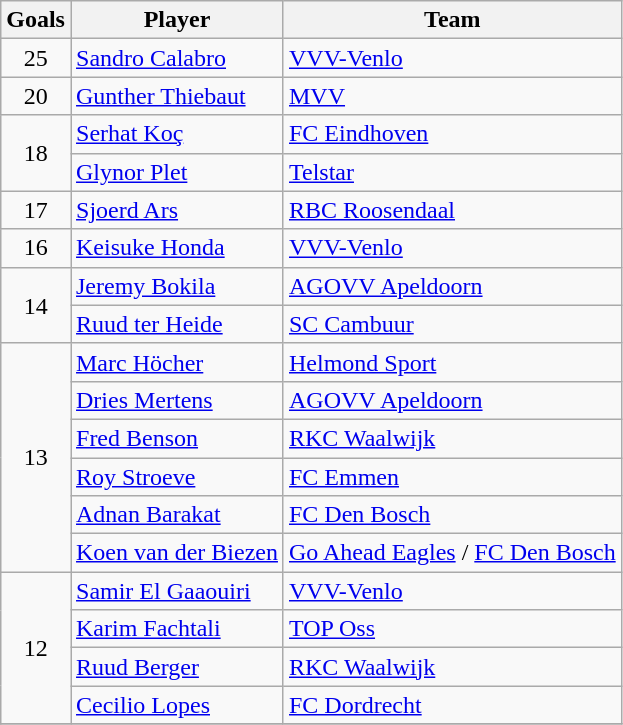<table class="wikitable">
<tr>
<th>Goals</th>
<th>Player</th>
<th>Team</th>
</tr>
<tr>
<td style="text-align:center;">25</td>
<td> <a href='#'>Sandro Calabro</a></td>
<td><a href='#'>VVV-Venlo</a></td>
</tr>
<tr>
<td style="text-align:center;">20</td>
<td> <a href='#'>Gunther Thiebaut</a></td>
<td><a href='#'>MVV</a></td>
</tr>
<tr>
<td rowspan="2" style="text-align:center;">18</td>
<td> <a href='#'>Serhat Koç</a></td>
<td><a href='#'>FC Eindhoven</a></td>
</tr>
<tr>
<td> <a href='#'>Glynor Plet</a></td>
<td><a href='#'>Telstar</a></td>
</tr>
<tr>
<td style="text-align:center;">17</td>
<td> <a href='#'>Sjoerd Ars</a></td>
<td><a href='#'>RBC Roosendaal</a></td>
</tr>
<tr>
<td style="text-align:center;">16</td>
<td> <a href='#'>Keisuke Honda</a></td>
<td><a href='#'>VVV-Venlo</a></td>
</tr>
<tr>
<td rowspan="2" style="text-align:center;">14</td>
<td> <a href='#'>Jeremy Bokila</a></td>
<td><a href='#'>AGOVV Apeldoorn</a></td>
</tr>
<tr>
<td> <a href='#'>Ruud ter Heide</a></td>
<td><a href='#'>SC Cambuur</a></td>
</tr>
<tr>
<td rowspan="6" style="text-align:center;">13</td>
<td> <a href='#'>Marc Höcher</a></td>
<td><a href='#'>Helmond Sport</a></td>
</tr>
<tr>
<td> <a href='#'>Dries Mertens</a></td>
<td><a href='#'>AGOVV Apeldoorn</a></td>
</tr>
<tr>
<td> <a href='#'>Fred Benson</a></td>
<td><a href='#'>RKC Waalwijk</a></td>
</tr>
<tr>
<td> <a href='#'>Roy Stroeve</a></td>
<td><a href='#'>FC Emmen</a></td>
</tr>
<tr>
<td> <a href='#'>Adnan Barakat</a></td>
<td><a href='#'>FC Den Bosch</a></td>
</tr>
<tr>
<td> <a href='#'>Koen van der Biezen</a></td>
<td><a href='#'>Go Ahead Eagles</a> / <a href='#'>FC Den Bosch</a></td>
</tr>
<tr>
<td rowspan="4" style="text-align:center;">12</td>
<td> <a href='#'>Samir El Gaaouiri</a></td>
<td><a href='#'>VVV-Venlo</a></td>
</tr>
<tr>
<td> <a href='#'>Karim Fachtali</a></td>
<td><a href='#'>TOP Oss</a></td>
</tr>
<tr>
<td> <a href='#'>Ruud Berger</a></td>
<td><a href='#'>RKC Waalwijk</a></td>
</tr>
<tr>
<td> <a href='#'>Cecilio Lopes</a></td>
<td><a href='#'>FC Dordrecht</a></td>
</tr>
<tr>
</tr>
</table>
